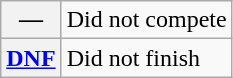<table class="wikitable">
<tr>
<th scope="row">—</th>
<td>Did not compete</td>
</tr>
<tr>
<th scope="row"><a href='#'>DNF</a></th>
<td>Did not finish</td>
</tr>
</table>
